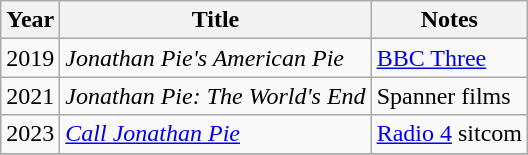<table class="wikitable sortable">
<tr>
<th>Year</th>
<th>Title</th>
<th>Notes</th>
</tr>
<tr>
<td>2019</td>
<td><em>Jonathan Pie's American Pie</em></td>
<td><a href='#'>BBC Three</a></td>
</tr>
<tr>
<td>2021</td>
<td><em>Jonathan Pie: The World's End</em></td>
<td>Spanner films</td>
</tr>
<tr>
<td>2023</td>
<td><em><a href='#'>Call Jonathan Pie</a></em></td>
<td><a href='#'>Radio 4</a> sitcom</td>
</tr>
<tr>
</tr>
</table>
